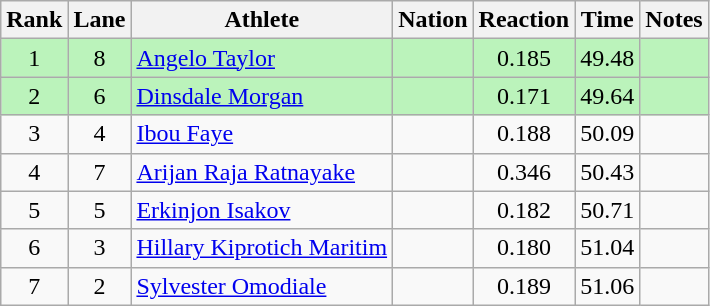<table class="wikitable sortable" style="text-align:center">
<tr>
<th>Rank</th>
<th>Lane</th>
<th>Athlete</th>
<th>Nation</th>
<th>Reaction</th>
<th>Time</th>
<th>Notes</th>
</tr>
<tr bgcolor = "bbf3bb">
<td>1</td>
<td>8</td>
<td align="left"><a href='#'>Angelo Taylor</a></td>
<td align="left"></td>
<td>0.185</td>
<td>49.48</td>
<td></td>
</tr>
<tr bgcolor = "bbf3bb">
<td>2</td>
<td>6</td>
<td align="left"><a href='#'>Dinsdale Morgan</a></td>
<td align="left"></td>
<td>0.171</td>
<td>49.64</td>
<td></td>
</tr>
<tr>
<td>3</td>
<td>4</td>
<td align="left"><a href='#'>Ibou Faye</a></td>
<td align="left"></td>
<td>0.188</td>
<td>50.09</td>
<td></td>
</tr>
<tr>
<td>4</td>
<td>7</td>
<td align="left"><a href='#'>Arijan Raja Ratnayake</a></td>
<td align="left"></td>
<td>0.346</td>
<td>50.43</td>
<td></td>
</tr>
<tr>
<td>5</td>
<td>5</td>
<td align="left"><a href='#'>Erkinjon Isakov</a></td>
<td align="left"></td>
<td>0.182</td>
<td>50.71</td>
<td></td>
</tr>
<tr>
<td>6</td>
<td>3</td>
<td align="left"><a href='#'>Hillary Kiprotich Maritim</a></td>
<td align="left"></td>
<td>0.180</td>
<td>51.04</td>
<td></td>
</tr>
<tr>
<td>7</td>
<td>2</td>
<td align="left"><a href='#'>Sylvester Omodiale</a></td>
<td align="left"></td>
<td>0.189</td>
<td>51.06</td>
<td></td>
</tr>
</table>
